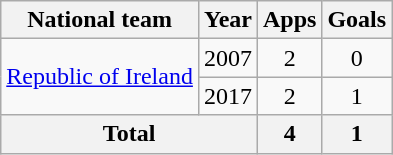<table class=wikitable style=text-align:center>
<tr>
<th>National team</th>
<th>Year</th>
<th>Apps</th>
<th>Goals</th>
</tr>
<tr>
<td rowspan=2><a href='#'>Republic of Ireland</a></td>
<td>2007</td>
<td>2</td>
<td>0</td>
</tr>
<tr>
<td>2017</td>
<td>2</td>
<td>1</td>
</tr>
<tr>
<th colspan=2>Total</th>
<th>4</th>
<th>1</th>
</tr>
</table>
